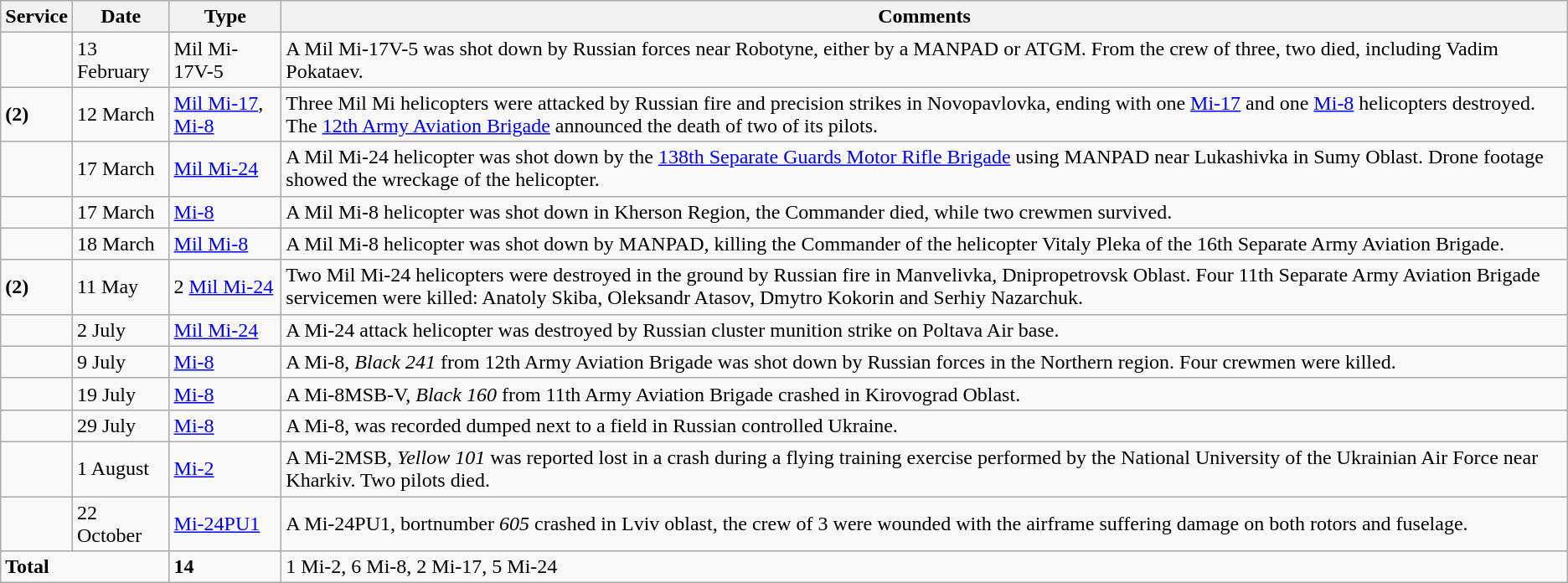<table class="wikitable">
<tr>
<th>Service</th>
<th>Date</th>
<th>Type</th>
<th>Comments</th>
</tr>
<tr>
<td></td>
<td>13 February</td>
<td>Mil Mi-17V-5</td>
<td>A Mil Mi-17V-5 was shot down by Russian forces near Robotyne, either by a MANPAD or ATGM. From the crew of three, two died, including Vadim Pokataev.</td>
</tr>
<tr>
<td> <strong>(2)</strong></td>
<td>12 March</td>
<td><a href='#'>Mil Mi-17</a>, <a href='#'>Mi-8</a></td>
<td>Three Mil Mi helicopters were attacked by Russian fire and precision strikes in Novopavlovka, ending with one <a href='#'>Mi-17</a> and one <a href='#'>Mi-8</a> helicopters destroyed. The <a href='#'>12th Army Aviation Brigade</a> announced the death of two of its pilots.</td>
</tr>
<tr>
<td></td>
<td>17 March</td>
<td><a href='#'>Mil Mi-24</a></td>
<td>A Mil Mi-24 helicopter was shot down by the <a href='#'>138th Separate Guards Motor Rifle Brigade</a> using MANPAD near Lukashivka in Sumy Oblast. Drone footage showed the wreckage of the helicopter.</td>
</tr>
<tr>
<td></td>
<td>17 March</td>
<td><a href='#'>Mi-8</a></td>
<td>A Mil Mi-8 helicopter was shot down in Kherson Region, the Commander died, while two crewmen survived.</td>
</tr>
<tr>
<td></td>
<td>18 March</td>
<td><a href='#'>Mil Mi-8</a></td>
<td>A Mil Mi-8 helicopter was shot down by MANPAD, killing the Commander of the helicopter Vitaly Pleka of the 16th Separate Army Aviation Brigade.</td>
</tr>
<tr>
<td> <strong>(2)</strong></td>
<td>11 May</td>
<td>2 <a href='#'>Mil Mi-24</a></td>
<td>Two Mil Mi-24 helicopters were destroyed in the ground by Russian fire in Manvelivka, Dnipropetrovsk Oblast. Four 11th Separate Army Aviation Brigade servicemen were killed: Anatoly Skiba, Oleksandr Atasov, Dmytro Kokorin and Serhiy Nazarchuk.</td>
</tr>
<tr>
<td></td>
<td>2 July</td>
<td><a href='#'>Mil Mi-24</a></td>
<td>A Mi-24 attack helicopter was destroyed by Russian cluster munition strike on Poltava Air base.</td>
</tr>
<tr>
<td></td>
<td>9 July</td>
<td><a href='#'>Mi-8</a></td>
<td>A Mi-8, <em>Black 241</em> from 12th Army Aviation Brigade was shot down by Russian forces in the Northern region. Four crewmen were killed.</td>
</tr>
<tr>
<td></td>
<td>19 July</td>
<td><a href='#'>Mi-8</a></td>
<td>A Mi-8MSB-V, <em>Black 160</em> from 11th Army Aviation Brigade crashed in Kirovograd Oblast.</td>
</tr>
<tr>
<td></td>
<td>29 July</td>
<td><a href='#'>Mi-8</a></td>
<td>A Mi-8, was recorded dumped next to a field in Russian controlled Ukraine.</td>
</tr>
<tr>
<td></td>
<td>1 August</td>
<td><a href='#'>Mi-2</a></td>
<td>A Mi-2MSB, <em>Yellow 101</em> was reported lost in a crash during a flying training exercise performed by the National University of the Ukrainian Air Force near Kharkiv. Two pilots died.</td>
</tr>
<tr>
<td></td>
<td>22 October</td>
<td><a href='#'>Mi-24PU1</a></td>
<td>A Mi-24PU1, bortnumber <em>605</em> crashed in Lviv oblast, the crew of 3 were wounded with the airframe suffering damage on both rotors and fuselage.</td>
</tr>
<tr>
<td colspan="2"><strong>Total</strong></td>
<td><strong>14</strong></td>
<td>1 Mi-2, 6 Mi-8, 2 Mi-17, 5 Mi-24</td>
</tr>
</table>
